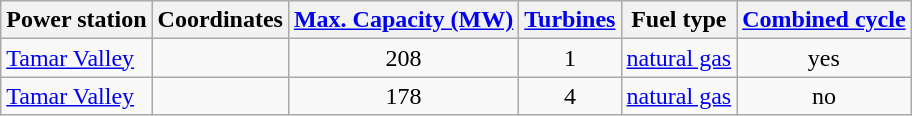<table class="wikitable sortable" style="text-align: center">
<tr>
<th>Power station</th>
<th>Coordinates</th>
<th><a href='#'>Max. Capacity (MW)</a></th>
<th><a href='#'>Turbines</a></th>
<th>Fuel type</th>
<th><a href='#'>Combined cycle</a></th>
</tr>
<tr>
<td align="left"><a href='#'>Tamar Valley</a></td>
<td></td>
<td>208</td>
<td>1</td>
<td><a href='#'>natural gas</a></td>
<td>yes</td>
</tr>
<tr>
<td align="left"><a href='#'>Tamar Valley</a></td>
<td></td>
<td>178</td>
<td>4</td>
<td><a href='#'>natural gas</a></td>
<td>no</td>
</tr>
</table>
